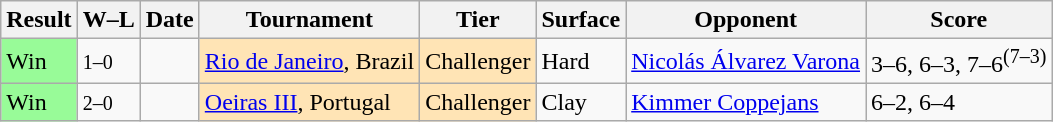<table class="sortable wikitable">
<tr>
<th>Result</th>
<th class="unsortable">W–L</th>
<th>Date</th>
<th>Tournament</th>
<th>Tier</th>
<th>Surface</th>
<th>Opponent</th>
<th class="unsortable">Score</th>
</tr>
<tr>
<td bgcolor=98FB98>Win</td>
<td><small>1–0</small></td>
<td><a href='#'></a></td>
<td style="background:moccasin;"><a href='#'>Rio de Janeiro</a>, Brazil</td>
<td style="background:moccasin;">Challenger</td>
<td>Hard</td>
<td> <a href='#'>Nicolás Álvarez Varona</a></td>
<td>3–6, 6–3, 7–6<sup>(7–3)</sup></td>
</tr>
<tr>
<td bgcolor=98FB98>Win</td>
<td><small>2–0</small></td>
<td><a href='#'></a></td>
<td style="background:moccasin;"><a href='#'>Oeiras III</a>, Portugal</td>
<td style="background:moccasin;">Challenger</td>
<td>Clay</td>
<td> <a href='#'>Kimmer Coppejans</a></td>
<td>6–2, 6–4</td>
</tr>
</table>
